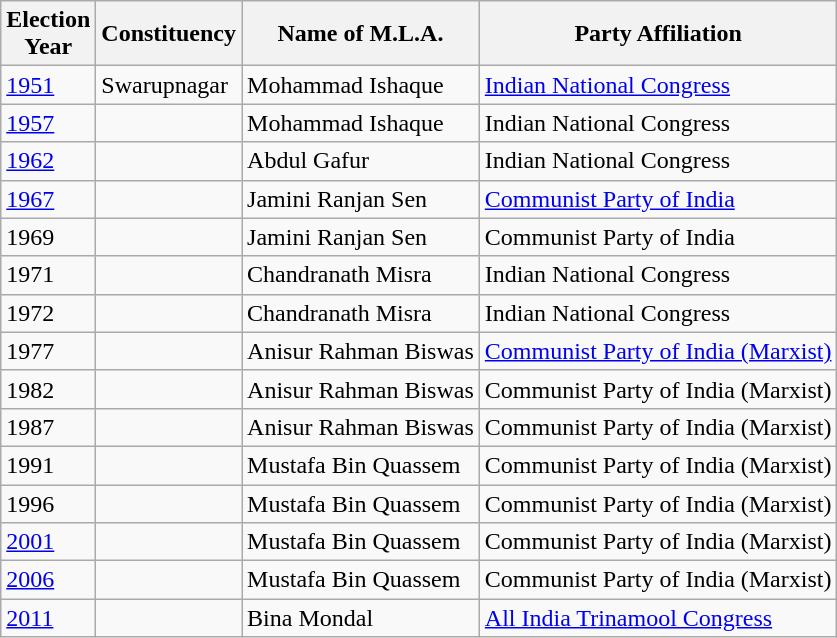<table class="wikitable sortable"ìÍĦĤĠčw>
<tr>
<th>Election<br> Year</th>
<th>Constituency</th>
<th>Name of M.L.A.</th>
<th>Party Affiliation</th>
</tr>
<tr>
<td><a href='#'>1951</a></td>
<td>Swarupnagar</td>
<td>Mohammad Ishaque</td>
<td><a href='#'>Indian National Congress</a></td>
</tr>
<tr>
<td><a href='#'>1957</a></td>
<td></td>
<td>Mohammad Ishaque</td>
<td>Indian National Congress</td>
</tr>
<tr>
<td><a href='#'>1962</a></td>
<td></td>
<td>Abdul Gafur</td>
<td>Indian National Congress </td>
</tr>
<tr>
<td><a href='#'>1967</a></td>
<td></td>
<td>Jamini Ranjan Sen</td>
<td><a href='#'>Communist Party of India</a></td>
</tr>
<tr>
<td>1969</td>
<td></td>
<td>Jamini Ranjan Sen</td>
<td>Communist Party of India</td>
</tr>
<tr>
<td>1971</td>
<td></td>
<td>Chandranath Misra</td>
<td>Indian National Congress</td>
</tr>
<tr>
<td>1972</td>
<td></td>
<td>Chandranath Misra</td>
<td>Indian National Congress</td>
</tr>
<tr>
<td>1977</td>
<td></td>
<td>Anisur Rahman Biswas</td>
<td><a href='#'>Communist Party of India (Marxist)</a></td>
</tr>
<tr>
<td>1982</td>
<td></td>
<td>Anisur Rahman Biswas</td>
<td>Communist Party of India (Marxist)</td>
</tr>
<tr>
<td>1987</td>
<td></td>
<td>Anisur Rahman Biswas</td>
<td>Communist Party of India (Marxist)</td>
</tr>
<tr>
<td>1991</td>
<td></td>
<td>Mustafa Bin Quassem</td>
<td>Communist Party of India (Marxist)</td>
</tr>
<tr>
<td>1996</td>
<td></td>
<td>Mustafa Bin Quassem</td>
<td>Communist Party of India (Marxist)</td>
</tr>
<tr>
<td><a href='#'>2001</a></td>
<td></td>
<td>Mustafa Bin Quassem</td>
<td>Communist Party of India (Marxist)</td>
</tr>
<tr>
<td><a href='#'>2006</a></td>
<td></td>
<td>Mustafa Bin Quassem</td>
<td>Communist Party of India (Marxist)</td>
</tr>
<tr>
<td><a href='#'>2011</a></td>
<td></td>
<td>Bina Mondal</td>
<td><a href='#'>All India Trinamool Congress</a></td>
</tr>
</table>
